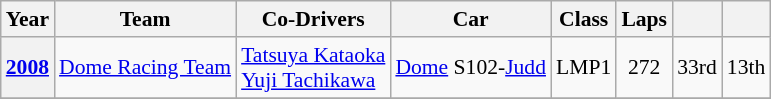<table class="wikitable" style="font-size:90%">
<tr>
<th>Year</th>
<th>Team</th>
<th>Co-Drivers</th>
<th>Car</th>
<th>Class</th>
<th>Laps</th>
<th></th>
<th></th>
</tr>
<tr align="center">
<th><a href='#'>2008</a></th>
<td align="left"> <a href='#'>Dome Racing Team</a></td>
<td align="left"> <a href='#'>Tatsuya Kataoka</a><br> <a href='#'>Yuji Tachikawa</a></td>
<td align="left"><a href='#'>Dome</a> S102-<a href='#'>Judd</a></td>
<td>LMP1</td>
<td>272</td>
<td>33rd</td>
<td>13th</td>
</tr>
<tr>
</tr>
</table>
